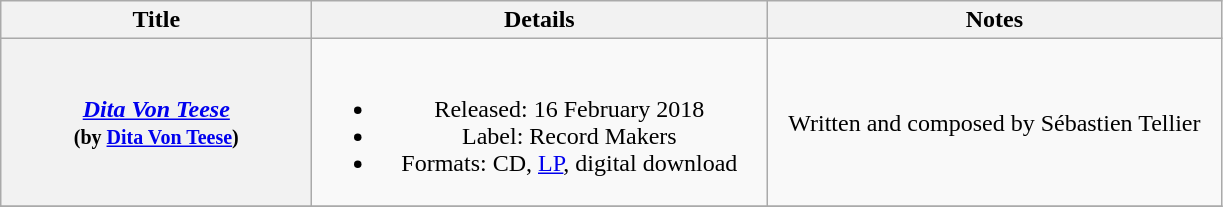<table class="wikitable plainrowheaders" style="text-align:center;">
<tr>
<th style="width:200px;">Title</th>
<th scope="col" style="width:18.5em;">Details</th>
<th scope="col" style="width:18.5em;">Notes</th>
</tr>
<tr>
<th scope="row"><em><a href='#'>Dita Von Teese</a></em><br><small>(by <a href='#'>Dita Von Teese</a>)</small></th>
<td><br><ul><li>Released: 16 February 2018</li><li>Label: Record Makers</li><li>Formats: CD, <a href='#'>LP</a>, digital download</li></ul></td>
<td>Written and composed by Sébastien Tellier</td>
</tr>
<tr>
</tr>
</table>
